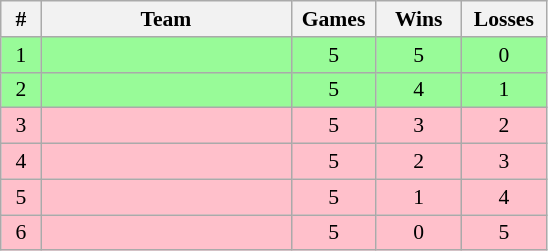<table class=wikitable style="text-align:center; font-size:90%">
<tr>
<th width=20>#</th>
<th width=160>Team</th>
<th width=50>Games</th>
<th width=50>Wins</th>
<th width=50>Losses</th>
</tr>
<tr bgcolor=#98fb98>
<td>1</td>
<td align=left></td>
<td>5</td>
<td>5</td>
<td>0</td>
</tr>
<tr bgcolor=#98fb98>
<td>2</td>
<td align=left></td>
<td>5</td>
<td>4</td>
<td>1</td>
</tr>
<tr bgcolor=pink>
<td>3</td>
<td align=left></td>
<td>5</td>
<td>3</td>
<td>2</td>
</tr>
<tr bgcolor=pink>
<td>4</td>
<td align=left></td>
<td>5</td>
<td>2</td>
<td>3</td>
</tr>
<tr bgcolor=pink>
<td>5</td>
<td align=left></td>
<td>5</td>
<td>1</td>
<td>4</td>
</tr>
<tr bgcolor=pink>
<td>6</td>
<td align=left></td>
<td>5</td>
<td>0</td>
<td>5</td>
</tr>
</table>
